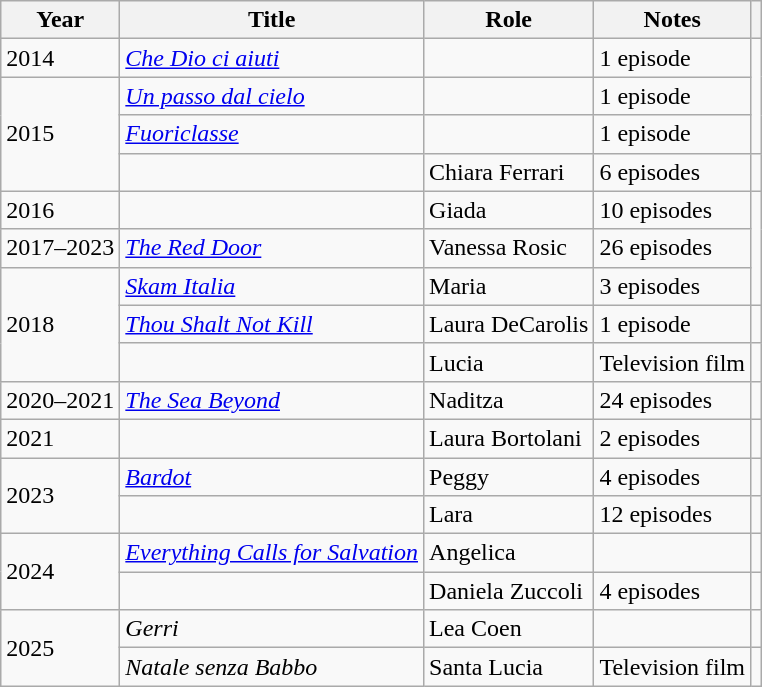<table class="wikitable sortable">
<tr>
<th>Year</th>
<th>Title</th>
<th>Role</th>
<th class="unsortable">Notes</th>
<th class="unsortable"></th>
</tr>
<tr>
<td>2014</td>
<td><em><a href='#'>Che Dio ci aiuti</a></em></td>
<td></td>
<td>1 episode</td>
<td rowspan="3"></td>
</tr>
<tr>
<td rowspan="3">2015</td>
<td><em><a href='#'>Un passo dal cielo</a></em></td>
<td></td>
<td>1 episode</td>
</tr>
<tr>
<td><em><a href='#'>Fuoriclasse</a></em></td>
<td></td>
<td>1 episode</td>
</tr>
<tr>
<td><em></em></td>
<td>Chiara Ferrari</td>
<td>6 episodes</td>
<td></td>
</tr>
<tr>
<td>2016</td>
<td><em></em></td>
<td>Giada</td>
<td>10 episodes</td>
<td rowspan="3"></td>
</tr>
<tr>
<td>2017–2023</td>
<td><em><a href='#'>The Red Door</a></em></td>
<td>Vanessa Rosic</td>
<td>26 episodes</td>
</tr>
<tr>
<td rowspan="3">2018</td>
<td><em><a href='#'>Skam Italia</a></em></td>
<td>Maria</td>
<td>3 episodes</td>
</tr>
<tr>
<td><em><a href='#'>Thou Shalt Not Kill</a></em></td>
<td>Laura DeCarolis</td>
<td>1 episode</td>
<td></td>
</tr>
<tr>
<td><em></em></td>
<td>Lucia</td>
<td>Television film</td>
<td></td>
</tr>
<tr>
<td>2020–2021</td>
<td><em><a href='#'>The Sea Beyond</a></em></td>
<td>Naditza</td>
<td>24 episodes</td>
<td></td>
</tr>
<tr>
<td>2021</td>
<td><em></em></td>
<td>Laura Bortolani</td>
<td>2 episodes</td>
<td></td>
</tr>
<tr>
<td rowspan="2">2023</td>
<td><em><a href='#'>Bardot</a></em></td>
<td>Peggy</td>
<td>4 episodes</td>
<td></td>
</tr>
<tr>
<td><em></em></td>
<td>Lara</td>
<td>12 episodes</td>
<td></td>
</tr>
<tr>
<td rowspan="2">2024</td>
<td><em><a href='#'>Everything Calls for Salvation</a></em></td>
<td>Angelica</td>
<td></td>
<td></td>
</tr>
<tr>
<td><em></em></td>
<td>Daniela Zuccoli</td>
<td>4 episodes</td>
<td></td>
</tr>
<tr>
<td rowspan="2">2025</td>
<td><em>Gerri</em></td>
<td>Lea Coen</td>
<td></td>
<td></td>
</tr>
<tr>
<td><em>Natale senza Babbo</em></td>
<td>Santa Lucia</td>
<td>Television film</td>
<td></td>
</tr>
</table>
